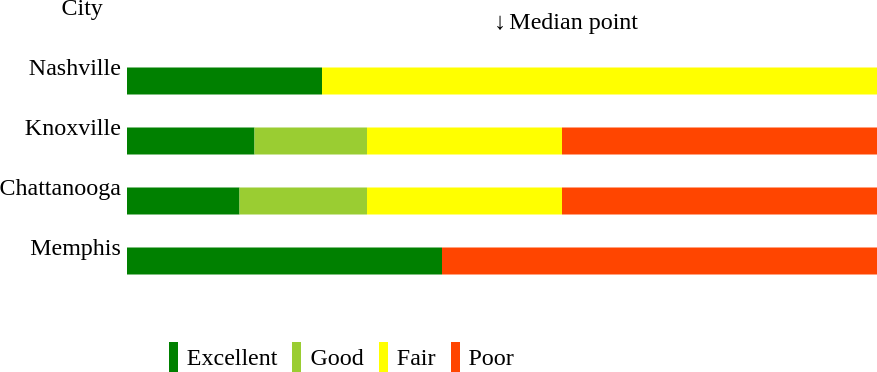<table>
<tr>
<td align=right>City   </td>
<td><br><table cellpadding=0 width=500 border=0 cellspacing=0>
<tr>
<td width=49%> </td>
<td width=2% textalign=center>↓</td>
<td width=49%>Median point</td>
</tr>
</table>
</td>
</tr>
<tr>
<td align=right>Nashville</td>
<td><br><table cellpadding=0 width=500 border=0 cellspacing=0>
<tr>
<td bgcolor=green width=26%> </td>
<td bgcolor=yellow width=74%></td>
</tr>
</table>
</td>
</tr>
<tr>
<td align=right>Knoxville</td>
<td><br><table cellpadding=0 width=500 border=0 cellspacing=0>
<tr>
<td bgcolor=green width=17%> </td>
<td bgcolor=YellowGreen width=15%></td>
<td bgcolor=yellow width=26%></td>
<td bgcolor=orangered width=42%></td>
</tr>
</table>
</td>
</tr>
<tr>
<td align=right>Chattanooga</td>
<td><br><table cellpadding=0 width=500 border=0 cellspacing=0>
<tr>
<td bgcolor=green width=15%> </td>
<td bgcolor=YellowGreen width=17%></td>
<td bgcolor=yellow width=26%></td>
<td bgcolor=Orangered width=42%></td>
</tr>
</table>
</td>
</tr>
<tr>
<td align=right>Memphis</td>
<td><br><table cellpadding=0 width=500 border=0 cellspacing=0>
<tr>
<td bgcolor=green width=42%> </td>
<td bgcolor=Orangered width=58%></td>
</tr>
</table>
</td>
</tr>
<tr>
<td> </td>
<td> </td>
</tr>
<tr>
<td> </td>
<td><br><table cellpadding=1 border=0 cellspacing=1>
<tr>
<td>      </td>
<td bgcolor=green> </td>
<td> Excellent  </td>
<td bgcolor=YellowGreen> </td>
<td> Good  </td>
<td bgcolor=Yellow> </td>
<td> Fair  </td>
<td bgcolor=Orangered> </td>
<td> Poor  </td>
</tr>
</table>
</td>
</tr>
</table>
